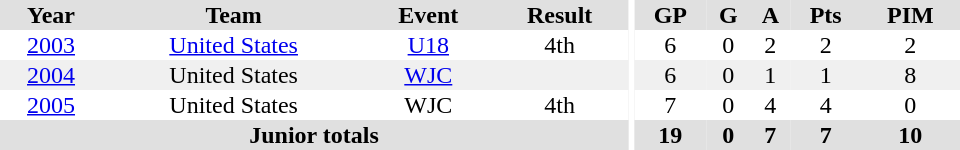<table border="0" cellpadding="1" cellspacing="0" ID="Table3" style="text-align:center; width:40em">
<tr ALIGN="center" bgcolor="#e0e0e0">
<th>Year</th>
<th>Team</th>
<th>Event</th>
<th>Result</th>
<th rowspan="99" bgcolor="#ffffff"></th>
<th>GP</th>
<th>G</th>
<th>A</th>
<th>Pts</th>
<th>PIM</th>
</tr>
<tr ALIGN="center">
<td><a href='#'>2003</a></td>
<td><a href='#'>United States</a></td>
<td><a href='#'>U18</a></td>
<td>4th</td>
<td>6</td>
<td>0</td>
<td>2</td>
<td>2</td>
<td>2</td>
</tr>
<tr ALIGN="center" bgcolor="#f0f0f0">
<td><a href='#'>2004</a></td>
<td>United States</td>
<td><a href='#'>WJC</a></td>
<td></td>
<td>6</td>
<td>0</td>
<td>1</td>
<td>1</td>
<td>8</td>
</tr>
<tr ALIGN="center">
<td><a href='#'>2005</a></td>
<td>United States</td>
<td>WJC</td>
<td>4th</td>
<td>7</td>
<td>0</td>
<td>4</td>
<td>4</td>
<td>0</td>
</tr>
<tr bgcolor="#e0e0e0">
<th colspan="4">Junior totals</th>
<th>19</th>
<th>0</th>
<th>7</th>
<th>7</th>
<th>10</th>
</tr>
</table>
